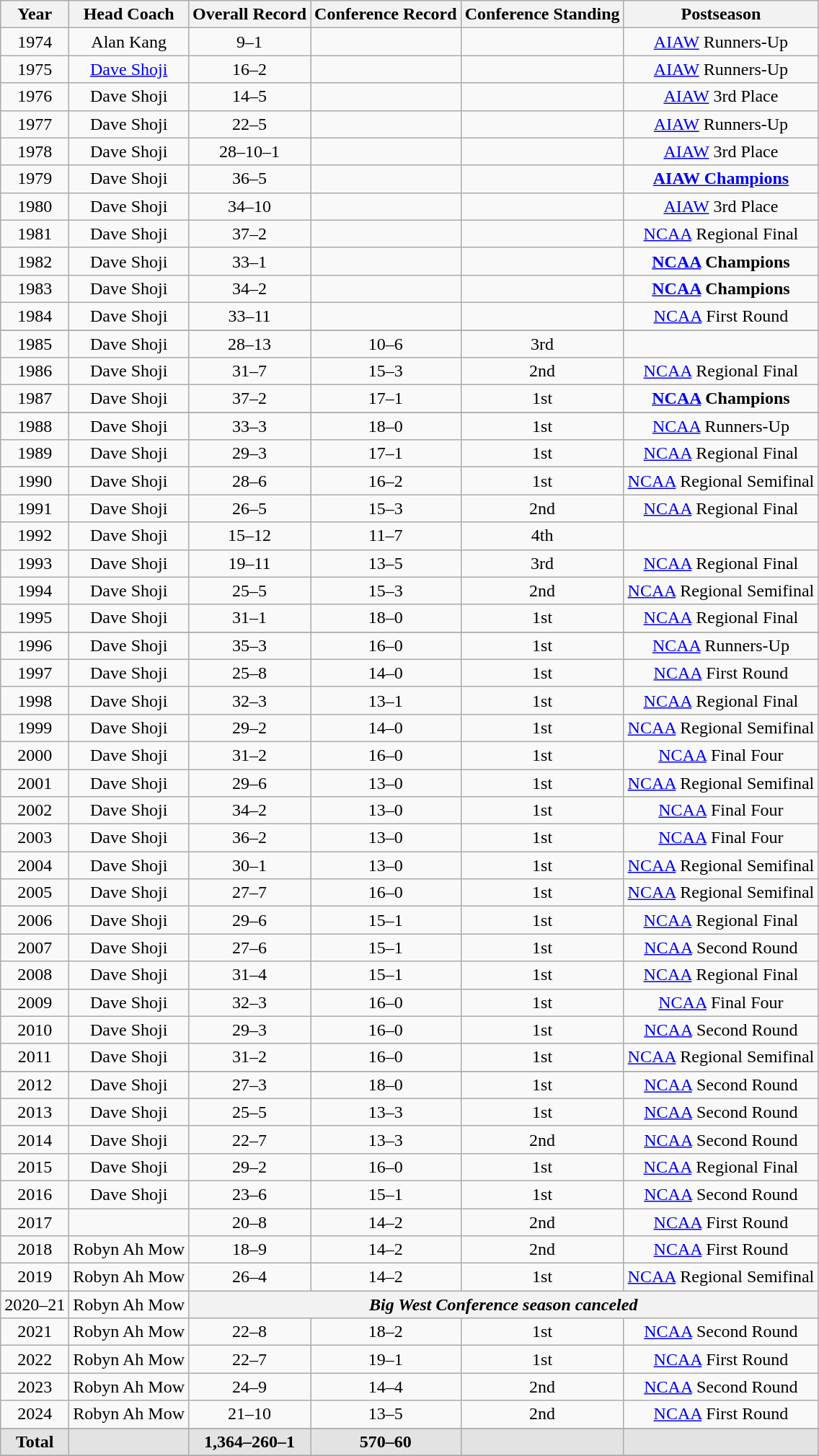<table class="wikitable" style="text-align:center">
<tr>
<th>Year</th>
<th>Head Coach</th>
<th>Overall Record</th>
<th>Conference Record</th>
<th>Conference Standing</th>
<th>Postseason</th>
</tr>
<tr>
<td>1974</td>
<td>Alan Kang</td>
<td>9–1</td>
<td></td>
<td></td>
<td><a href='#'>AIAW</a> Runners-Up</td>
</tr>
<tr>
<td>1975</td>
<td><a href='#'>Dave Shoji</a></td>
<td>16–2</td>
<td></td>
<td></td>
<td><a href='#'>AIAW</a> Runners-Up</td>
</tr>
<tr>
<td>1976</td>
<td>Dave Shoji</td>
<td>14–5</td>
<td></td>
<td></td>
<td><a href='#'>AIAW</a> 3rd Place</td>
</tr>
<tr>
<td>1977</td>
<td>Dave Shoji</td>
<td>22–5</td>
<td></td>
<td></td>
<td><a href='#'>AIAW</a> Runners-Up</td>
</tr>
<tr>
<td>1978</td>
<td>Dave Shoji</td>
<td>28–10–1</td>
<td></td>
<td></td>
<td><a href='#'>AIAW</a> 3rd Place</td>
</tr>
<tr>
<td>1979</td>
<td>Dave Shoji</td>
<td>36–5</td>
<td></td>
<td></td>
<td><strong><a href='#'>AIAW Champions</a></strong></td>
</tr>
<tr>
<td>1980</td>
<td>Dave Shoji</td>
<td>34–10</td>
<td></td>
<td></td>
<td><a href='#'>AIAW</a> 3rd Place</td>
</tr>
<tr>
<td>1981</td>
<td>Dave Shoji</td>
<td>37–2</td>
<td></td>
<td></td>
<td><a href='#'>NCAA</a> Regional Final</td>
</tr>
<tr>
<td>1982</td>
<td>Dave Shoji</td>
<td>33–1</td>
<td></td>
<td></td>
<td><strong><a href='#'>NCAA</a> Champions</strong></td>
</tr>
<tr>
<td>1983</td>
<td>Dave Shoji</td>
<td>34–2</td>
<td></td>
<td></td>
<td><strong><a href='#'>NCAA</a> Champions</strong></td>
</tr>
<tr>
<td>1984</td>
<td>Dave Shoji</td>
<td>33–11</td>
<td></td>
<td></td>
<td><a href='#'>NCAA</a> First Round</td>
</tr>
<tr>
</tr>
<tr>
<td>1985</td>
<td>Dave Shoji</td>
<td>28–13</td>
<td>10–6</td>
<td>3rd</td>
<td></td>
</tr>
<tr>
<td>1986</td>
<td>Dave Shoji</td>
<td>31–7</td>
<td>15–3</td>
<td>2nd</td>
<td><a href='#'>NCAA</a> Regional Final</td>
</tr>
<tr>
<td>1987</td>
<td>Dave Shoji</td>
<td>37–2</td>
<td>17–1</td>
<td>1st</td>
<td><strong><a href='#'>NCAA</a> Champions</strong></td>
</tr>
<tr>
</tr>
<tr>
<td>1988</td>
<td>Dave Shoji</td>
<td>33–3</td>
<td>18–0</td>
<td>1st</td>
<td><a href='#'>NCAA</a> Runners-Up</td>
</tr>
<tr>
<td>1989</td>
<td>Dave Shoji</td>
<td>29–3</td>
<td>17–1</td>
<td>1st</td>
<td><a href='#'>NCAA</a> Regional Final</td>
</tr>
<tr>
<td>1990</td>
<td>Dave Shoji</td>
<td>28–6</td>
<td>16–2</td>
<td>1st</td>
<td><a href='#'>NCAA</a> Regional Semifinal</td>
</tr>
<tr>
<td>1991</td>
<td>Dave Shoji</td>
<td>26–5</td>
<td>15–3</td>
<td>2nd</td>
<td><a href='#'>NCAA</a> Regional Final</td>
</tr>
<tr>
<td>1992</td>
<td>Dave Shoji</td>
<td>15–12</td>
<td>11–7</td>
<td>4th</td>
<td></td>
</tr>
<tr>
<td>1993</td>
<td>Dave Shoji</td>
<td>19–11</td>
<td>13–5</td>
<td>3rd</td>
<td><a href='#'>NCAA</a> Regional Final</td>
</tr>
<tr>
<td>1994</td>
<td>Dave Shoji</td>
<td>25–5</td>
<td>15–3</td>
<td>2nd</td>
<td><a href='#'>NCAA</a> Regional Semifinal</td>
</tr>
<tr>
<td>1995</td>
<td>Dave Shoji</td>
<td>31–1</td>
<td>18–0</td>
<td>1st</td>
<td><a href='#'>NCAA</a> Regional Final</td>
</tr>
<tr>
</tr>
<tr>
<td>1996</td>
<td>Dave Shoji</td>
<td>35–3</td>
<td>16–0</td>
<td>1st</td>
<td><a href='#'>NCAA</a> Runners-Up</td>
</tr>
<tr>
<td>1997</td>
<td>Dave Shoji</td>
<td>25–8</td>
<td>14–0</td>
<td>1st</td>
<td><a href='#'>NCAA</a> First Round</td>
</tr>
<tr>
<td>1998</td>
<td>Dave Shoji</td>
<td>32–3</td>
<td>13–1</td>
<td>1st</td>
<td><a href='#'>NCAA</a> Regional Final</td>
</tr>
<tr>
<td>1999</td>
<td>Dave Shoji</td>
<td>29–2</td>
<td>14–0</td>
<td>1st</td>
<td><a href='#'>NCAA</a> Regional Semifinal</td>
</tr>
<tr>
<td>2000</td>
<td>Dave Shoji</td>
<td>31–2</td>
<td>16–0</td>
<td>1st</td>
<td><a href='#'>NCAA</a> Final Four</td>
</tr>
<tr>
<td>2001</td>
<td>Dave Shoji</td>
<td>29–6</td>
<td>13–0</td>
<td>1st</td>
<td><a href='#'>NCAA</a> Regional Semifinal</td>
</tr>
<tr>
<td>2002</td>
<td>Dave Shoji</td>
<td>34–2</td>
<td>13–0</td>
<td>1st</td>
<td><a href='#'>NCAA</a> Final Four</td>
</tr>
<tr>
<td>2003</td>
<td>Dave Shoji</td>
<td>36–2</td>
<td>13–0</td>
<td>1st</td>
<td><a href='#'>NCAA</a> Final Four</td>
</tr>
<tr>
<td>2004</td>
<td>Dave Shoji</td>
<td>30–1</td>
<td>13–0</td>
<td>1st</td>
<td><a href='#'>NCAA</a> Regional Semifinal</td>
</tr>
<tr>
<td>2005</td>
<td>Dave Shoji</td>
<td>27–7</td>
<td>16–0</td>
<td>1st</td>
<td><a href='#'>NCAA</a> Regional Semifinal</td>
</tr>
<tr>
<td>2006</td>
<td>Dave Shoji</td>
<td>29–6</td>
<td>15–1</td>
<td>1st</td>
<td><a href='#'>NCAA</a> Regional Final</td>
</tr>
<tr>
<td>2007</td>
<td>Dave Shoji</td>
<td>27–6</td>
<td>15–1</td>
<td>1st</td>
<td><a href='#'>NCAA</a> Second Round</td>
</tr>
<tr>
<td>2008</td>
<td>Dave Shoji</td>
<td>31–4</td>
<td>15–1</td>
<td>1st</td>
<td><a href='#'>NCAA</a> Regional Final</td>
</tr>
<tr>
<td>2009</td>
<td>Dave Shoji</td>
<td>32–3</td>
<td>16–0</td>
<td>1st</td>
<td><a href='#'>NCAA</a> Final Four</td>
</tr>
<tr>
<td>2010</td>
<td>Dave Shoji</td>
<td>29–3</td>
<td>16–0</td>
<td>1st</td>
<td><a href='#'>NCAA</a> Second Round</td>
</tr>
<tr>
<td>2011</td>
<td>Dave Shoji</td>
<td>31–2</td>
<td>16–0</td>
<td>1st</td>
<td><a href='#'>NCAA</a> Regional Semifinal</td>
</tr>
<tr>
</tr>
<tr>
<td>2012</td>
<td>Dave Shoji</td>
<td>27–3</td>
<td>18–0</td>
<td>1st</td>
<td><a href='#'>NCAA</a> Second Round</td>
</tr>
<tr>
<td>2013</td>
<td>Dave Shoji</td>
<td>25–5</td>
<td>13–3</td>
<td>1st</td>
<td><a href='#'>NCAA</a> Second Round</td>
</tr>
<tr>
<td>2014</td>
<td>Dave Shoji</td>
<td>22–7</td>
<td>13–3</td>
<td>2nd</td>
<td><a href='#'>NCAA</a> Second Round</td>
</tr>
<tr>
<td>2015</td>
<td>Dave Shoji</td>
<td>29–2</td>
<td>16–0</td>
<td>1st</td>
<td><a href='#'>NCAA</a> Regional Final</td>
</tr>
<tr>
<td>2016</td>
<td>Dave Shoji</td>
<td>23–6</td>
<td>15–1</td>
<td>1st</td>
<td><a href='#'>NCAA</a> Second Round</td>
</tr>
<tr>
<td>2017</td>
<td></td>
<td>20–8</td>
<td>14–2</td>
<td>2nd</td>
<td><a href='#'>NCAA</a> First Round</td>
</tr>
<tr>
<td>2018</td>
<td>Robyn Ah Mow</td>
<td>18–9</td>
<td>14–2</td>
<td>2nd</td>
<td><a href='#'>NCAA</a> First Round</td>
</tr>
<tr>
<td>2019</td>
<td>Robyn Ah Mow</td>
<td>26–4</td>
<td>14–2</td>
<td>1st</td>
<td><a href='#'>NCAA</a> Regional Semifinal</td>
</tr>
<tr>
<td>2020–21</td>
<td>Robyn Ah Mow</td>
<th scope="row"style="text-align:center"colspan=4><em>Big West Conference season canceled</em></th>
</tr>
<tr>
<td>2021</td>
<td>Robyn Ah Mow</td>
<td>22–8</td>
<td>18–2</td>
<td>1st</td>
<td><a href='#'>NCAA</a> Second Round</td>
</tr>
<tr>
<td>2022</td>
<td>Robyn Ah Mow</td>
<td>22–7</td>
<td>19–1</td>
<td>1st</td>
<td><a href='#'>NCAA</a> First Round</td>
</tr>
<tr>
<td>2023</td>
<td>Robyn Ah Mow</td>
<td>24–9</td>
<td>14–4</td>
<td>2nd</td>
<td><a href='#'>NCAA</a> Second Round</td>
</tr>
<tr>
<td>2024</td>
<td>Robyn Ah Mow</td>
<td>21–10</td>
<td>13–5</td>
<td>2nd</td>
<td><a href='#'>NCAA</a> First Round</td>
</tr>
<tr>
</tr>
<tr style="background: #e3e3e3;">
<td><strong>Total</strong></td>
<td></td>
<td><strong>1,364–260–1</strong> </td>
<td><strong>570–60</strong> </td>
<td></td>
<td></td>
</tr>
<tr>
</tr>
</table>
